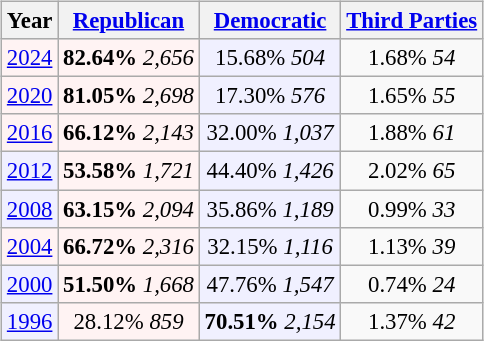<table class="wikitable" style="float:right; font-size:95%;">
<tr bgcolor=lightgrey>
<th>Year</th>
<th><a href='#'>Republican</a></th>
<th><a href='#'>Democratic</a></th>
<th><a href='#'>Third Parties</a></th>
</tr>
<tr>
<td align="center" bgcolor="#fff3f3"><a href='#'>2024</a></td>
<td align="center" bgcolor="#fff3f3"><strong>82.64%</strong> <em>2,656</em></td>
<td align="center" bgcolor="#f0f0ff">15.68% <em>504</em></td>
<td align="center">1.68% <em>54</em></td>
</tr>
<tr>
<td align="center" bgcolor="#fff3f3"><a href='#'>2020</a></td>
<td align="center" bgcolor="#fff3f3"><strong>81.05%</strong> <em>2,698</em></td>
<td align="center" bgcolor="#f0f0ff">17.30% <em>576</em></td>
<td align="center">1.65% <em>55</em></td>
</tr>
<tr>
<td align="center" bgcolor="#fff3f3"><a href='#'>2016</a></td>
<td align="center" bgcolor="#fff3f3"><strong>66.12%</strong> <em>2,143</em></td>
<td align="center" bgcolor="#f0f0ff">32.00% <em>1,037</em></td>
<td align="center">1.88% <em>61</em></td>
</tr>
<tr>
<td align="center" bgcolor="#f0f0ff"><a href='#'>2012</a></td>
<td align="center" bgcolor="#fff3f3"><strong>53.58%</strong> <em>1,721</em></td>
<td align="center" bgcolor="#f0f0ff">44.40% <em>1,426</em></td>
<td align="center">2.02% <em>65</em></td>
</tr>
<tr>
<td align="center" bgcolor="#f0f0ff"><a href='#'>2008</a></td>
<td align="center" bgcolor="#fff3f3"><strong>63.15%</strong> <em>2,094</em></td>
<td align="center" bgcolor="#f0f0ff">35.86% <em>1,189</em></td>
<td align="center">0.99% <em>33</em></td>
</tr>
<tr>
<td align="center" bgcolor="#fff3f3"><a href='#'>2004</a></td>
<td align="center" bgcolor="#fff3f3"><strong>66.72%</strong> <em>2,316</em></td>
<td align="center" bgcolor="#f0f0ff">32.15% <em>1,116</em></td>
<td align="center">1.13% <em>39</em></td>
</tr>
<tr>
<td align="center" bgcolor="#f0f0ff"><a href='#'>2000</a></td>
<td align="center" bgcolor="#fff3f3"><strong>51.50%</strong> <em>1,668</em></td>
<td align="center" bgcolor="#f0f0ff">47.76% <em>1,547</em></td>
<td align="center">0.74% <em>24</em></td>
</tr>
<tr>
<td align="center" bgcolor="#f0f0ff"><a href='#'>1996</a></td>
<td align="center" bgcolor="#fff3f3">28.12% <em>859</em></td>
<td align="center" bgcolor="#f0f0ff"><strong>70.51%</strong> <em>2,154</em></td>
<td align="center">1.37% <em>42</em></td>
</tr>
</table>
